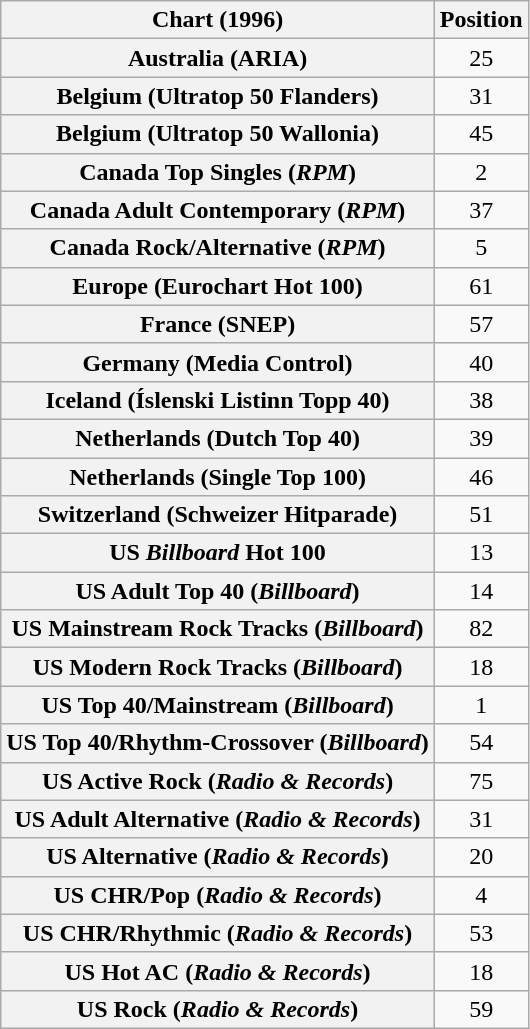<table class="wikitable sortable plainrowheaders" style="text-align:center">
<tr>
<th scope="col">Chart (1996)</th>
<th scope="col">Position</th>
</tr>
<tr>
<th scope="row">Australia (ARIA)</th>
<td>25</td>
</tr>
<tr>
<th scope="row">Belgium (Ultratop 50 Flanders)</th>
<td>31</td>
</tr>
<tr>
<th scope="row">Belgium (Ultratop 50 Wallonia)</th>
<td>45</td>
</tr>
<tr>
<th scope="row">Canada Top Singles (<em>RPM</em>)</th>
<td>2</td>
</tr>
<tr>
<th scope="row">Canada Adult Contemporary (<em>RPM</em>)</th>
<td>37</td>
</tr>
<tr>
<th scope="row">Canada Rock/Alternative (<em>RPM</em>)</th>
<td>5</td>
</tr>
<tr>
<th scope="row">Europe (Eurochart Hot 100)</th>
<td>61</td>
</tr>
<tr>
<th scope="row">France (SNEP)</th>
<td>57</td>
</tr>
<tr>
<th scope="row">Germany (Media Control)</th>
<td>40</td>
</tr>
<tr>
<th scope="row">Iceland (Íslenski Listinn Topp 40)</th>
<td>38</td>
</tr>
<tr>
<th scope="row">Netherlands (Dutch Top 40)</th>
<td>39</td>
</tr>
<tr>
<th scope="row">Netherlands (Single Top 100)</th>
<td>46</td>
</tr>
<tr>
<th scope="row">Switzerland (Schweizer Hitparade)</th>
<td>51</td>
</tr>
<tr>
<th scope="row">US <em>Billboard</em> Hot 100</th>
<td>13</td>
</tr>
<tr>
<th scope="row">US Adult Top 40 (<em>Billboard</em>)</th>
<td>14</td>
</tr>
<tr>
<th scope="row">US Mainstream Rock Tracks (<em>Billboard</em>)</th>
<td>82</td>
</tr>
<tr>
<th scope="row">US Modern Rock Tracks (<em>Billboard</em>)</th>
<td>18</td>
</tr>
<tr>
<th scope="row">US Top 40/Mainstream (<em>Billboard</em>)</th>
<td>1</td>
</tr>
<tr>
<th scope="row">US Top 40/Rhythm-Crossover (<em>Billboard</em>)</th>
<td>54</td>
</tr>
<tr>
<th scope="row">US Active Rock (<em>Radio & Records</em>)</th>
<td>75</td>
</tr>
<tr>
<th scope="row">US Adult Alternative (<em>Radio & Records</em>)</th>
<td>31</td>
</tr>
<tr>
<th scope="row">US Alternative (<em>Radio & Records</em>)</th>
<td>20</td>
</tr>
<tr>
<th scope="row">US CHR/Pop (<em>Radio & Records</em>)</th>
<td>4</td>
</tr>
<tr>
<th scope="row">US CHR/Rhythmic (<em>Radio & Records</em>)</th>
<td>53</td>
</tr>
<tr>
<th scope="row">US Hot AC (<em>Radio & Records</em>)</th>
<td>18</td>
</tr>
<tr>
<th scope="row">US Rock (<em>Radio & Records</em>)</th>
<td>59</td>
</tr>
</table>
